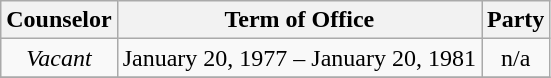<table class="wikitable sortable" style="text-align:center">
<tr>
<th>Counselor</th>
<th>Term of Office<br></th>
<th>Party</th>
</tr>
<tr>
<td><em>Vacant</em></td>
<td>January 20, 1977 – January 20, 1981</td>
<td>n/a</td>
</tr>
<tr>
</tr>
</table>
